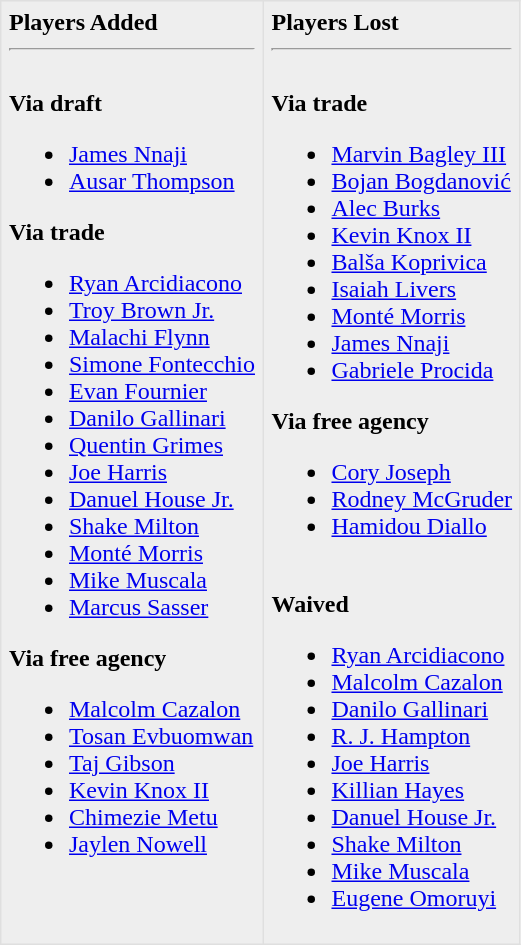<table border=1 style="border-collapse:collapse; background-color:#eeeeee" bordercolor="#DFDFDF" cellpadding="5">
<tr>
<td valign="top"><strong>Players Added</strong> <hr><br><strong>Via draft</strong><ul><li><a href='#'>James Nnaji</a></li><li><a href='#'>Ausar Thompson</a></li></ul><strong>Via trade</strong><ul><li><a href='#'>Ryan Arcidiacono</a></li><li><a href='#'>Troy Brown Jr.</a></li><li><a href='#'>Malachi Flynn</a></li><li><a href='#'>Simone Fontecchio</a></li><li><a href='#'>Evan Fournier</a></li><li><a href='#'>Danilo Gallinari</a></li><li><a href='#'>Quentin Grimes</a></li><li><a href='#'>Joe Harris</a></li><li><a href='#'>Danuel House Jr.</a></li><li><a href='#'>Shake Milton</a></li><li><a href='#'>Monté Morris</a></li><li><a href='#'>Mike Muscala</a></li><li><a href='#'>Marcus Sasser</a></li></ul><strong>Via free agency</strong><ul><li><a href='#'>Malcolm Cazalon</a></li><li><a href='#'>Tosan Evbuomwan</a></li><li><a href='#'>Taj Gibson</a></li><li><a href='#'>Kevin Knox II</a></li><li><a href='#'>Chimezie Metu</a></li><li><a href='#'>Jaylen Nowell</a></li></ul></td>
<td valign="top"><strong>Players Lost</strong> <hr><br><strong>Via trade</strong><ul><li><a href='#'>Marvin Bagley III</a></li><li><a href='#'>Bojan Bogdanović</a></li><li><a href='#'>Alec Burks</a></li><li><a href='#'>Kevin Knox II</a></li><li><a href='#'>Balša Koprivica</a></li><li><a href='#'>Isaiah Livers</a></li><li><a href='#'>Monté Morris</a></li><li><a href='#'>James Nnaji</a></li><li><a href='#'>Gabriele Procida</a></li></ul><strong>Via free agency</strong><ul><li><a href='#'>Cory Joseph</a></li><li><a href='#'>Rodney McGruder</a></li><li><a href='#'>Hamidou Diallo</a></li></ul><br><strong>Waived</strong><ul><li><a href='#'>Ryan Arcidiacono</a></li><li><a href='#'>Malcolm Cazalon</a></li><li><a href='#'>Danilo Gallinari</a></li><li><a href='#'>R. J. Hampton</a></li><li><a href='#'>Joe Harris</a></li><li><a href='#'>Killian Hayes</a></li><li><a href='#'>Danuel House Jr.</a></li><li><a href='#'>Shake Milton</a></li><li><a href='#'>Mike Muscala</a></li><li><a href='#'>Eugene Omoruyi</a></li></ul></td>
</tr>
</table>
